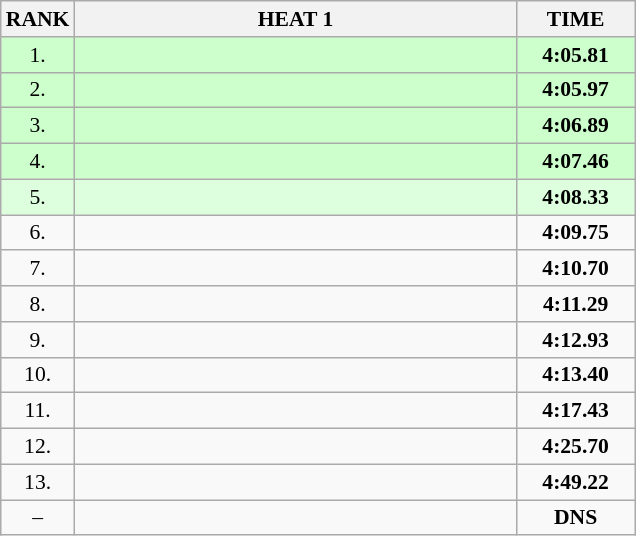<table class="wikitable" style="border-collapse: collapse; font-size: 90%;">
<tr>
<th>RANK</th>
<th style="width: 20em">HEAT 1</th>
<th style="width: 5em">TIME</th>
</tr>
<tr style="background:#ccffcc;">
<td align="center">1.</td>
<td></td>
<td align="center"><strong>4:05.81</strong></td>
</tr>
<tr style="background:#ccffcc;">
<td align="center">2.</td>
<td></td>
<td align="center"><strong>4:05.97</strong></td>
</tr>
<tr style="background:#ccffcc;">
<td align="center">3.</td>
<td></td>
<td align="center"><strong>4:06.89</strong></td>
</tr>
<tr style="background:#ccffcc;">
<td align="center">4.</td>
<td></td>
<td align="center"><strong>4:07.46</strong></td>
</tr>
<tr style="background:#ddffdd;">
<td align="center">5.</td>
<td></td>
<td align="center"><strong>4:08.33</strong></td>
</tr>
<tr>
<td align="center">6.</td>
<td></td>
<td align="center"><strong>4:09.75</strong></td>
</tr>
<tr>
<td align="center">7.</td>
<td></td>
<td align="center"><strong>4:10.70</strong></td>
</tr>
<tr>
<td align="center">8.</td>
<td></td>
<td align="center"><strong>4:11.29</strong></td>
</tr>
<tr>
<td align="center">9.</td>
<td></td>
<td align="center"><strong>4:12.93</strong></td>
</tr>
<tr>
<td align="center">10.</td>
<td></td>
<td align="center"><strong>4:13.40</strong></td>
</tr>
<tr>
<td align="center">11.</td>
<td></td>
<td align="center"><strong>4:17.43</strong></td>
</tr>
<tr>
<td align="center">12.</td>
<td></td>
<td align="center"><strong>4:25.70</strong></td>
</tr>
<tr>
<td align="center">13.</td>
<td></td>
<td align="center"><strong>4:49.22</strong></td>
</tr>
<tr>
<td align="center">–</td>
<td></td>
<td align="center"><strong>DNS</strong></td>
</tr>
</table>
